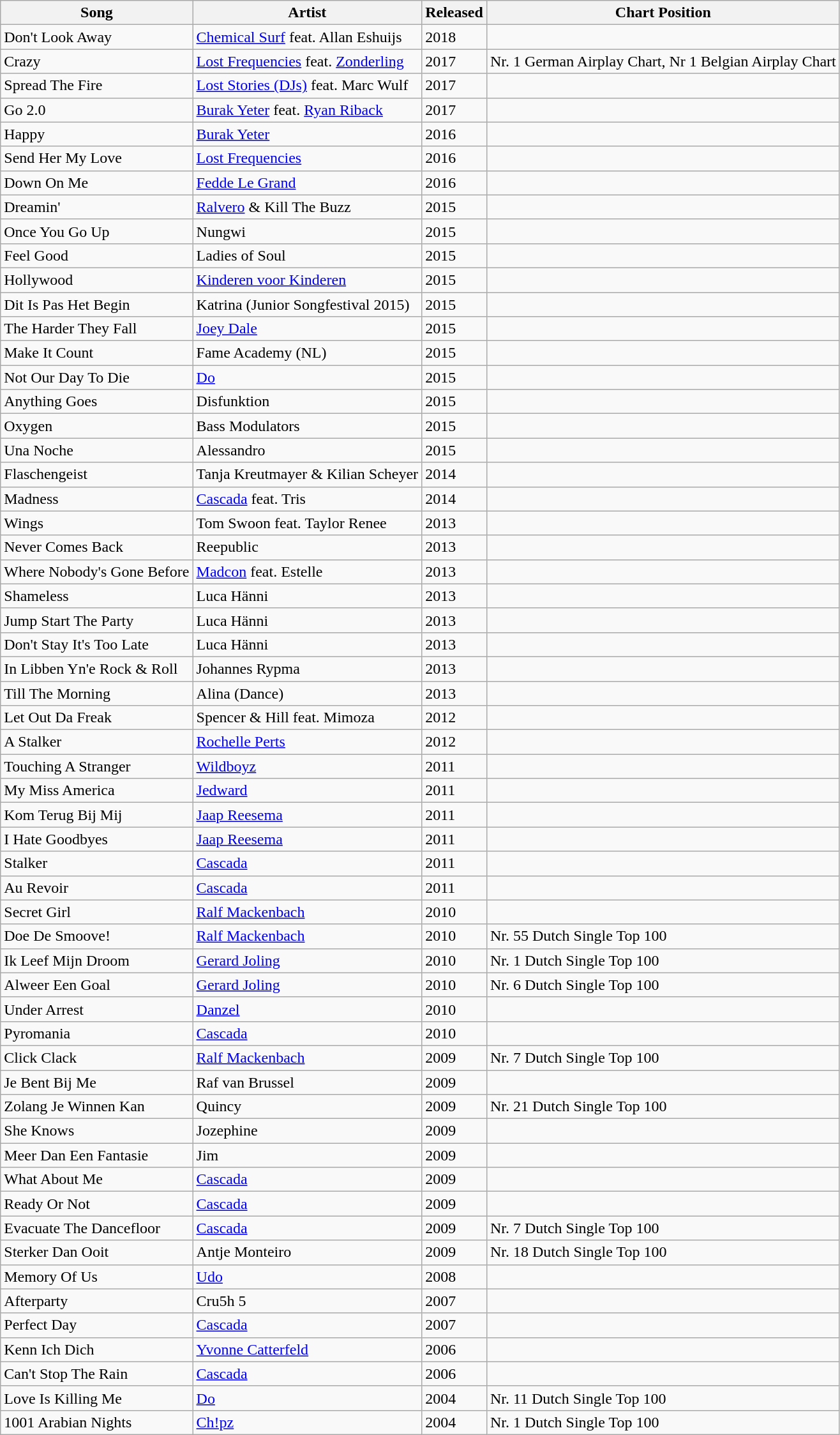<table class="wikitable">
<tr>
<th>Song</th>
<th>Artist</th>
<th>Released</th>
<th>Chart Position</th>
</tr>
<tr>
<td>Don't Look Away</td>
<td><a href='#'>Chemical Surf</a> feat. Allan Eshuijs</td>
<td>2018</td>
<td></td>
</tr>
<tr>
<td>Crazy</td>
<td><a href='#'>Lost Frequencies</a> feat. <a href='#'>Zonderling</a></td>
<td>2017</td>
<td>Nr. 1 German Airplay Chart, Nr 1 Belgian Airplay Chart</td>
</tr>
<tr>
<td>Spread The Fire</td>
<td><a href='#'>Lost Stories (DJs)</a> feat. Marc Wulf</td>
<td>2017</td>
<td></td>
</tr>
<tr>
<td>Go 2.0</td>
<td><a href='#'>Burak Yeter</a> feat. <a href='#'>Ryan Riback</a></td>
<td>2017</td>
<td></td>
</tr>
<tr>
<td>Happy</td>
<td><a href='#'>Burak Yeter</a></td>
<td>2016</td>
<td></td>
</tr>
<tr>
<td>Send Her My Love</td>
<td><a href='#'>Lost Frequencies</a></td>
<td>2016</td>
<td></td>
</tr>
<tr>
<td>Down On Me</td>
<td><a href='#'>Fedde Le Grand</a></td>
<td>2016</td>
<td></td>
</tr>
<tr>
<td>Dreamin'</td>
<td><a href='#'>Ralvero</a> & Kill The Buzz</td>
<td>2015</td>
<td></td>
</tr>
<tr>
<td>Once You Go Up</td>
<td>Nungwi</td>
<td>2015</td>
<td></td>
</tr>
<tr>
<td>Feel Good</td>
<td>Ladies of Soul</td>
<td>2015</td>
<td></td>
</tr>
<tr>
<td>Hollywood</td>
<td><a href='#'>Kinderen voor Kinderen</a></td>
<td>2015</td>
<td></td>
</tr>
<tr>
<td>Dit Is Pas Het Begin</td>
<td>Katrina (Junior Songfestival 2015)</td>
<td>2015</td>
<td></td>
</tr>
<tr>
<td>The Harder They Fall</td>
<td><a href='#'>Joey Dale</a></td>
<td>2015</td>
<td></td>
</tr>
<tr>
<td>Make It Count</td>
<td>Fame Academy (NL)</td>
<td>2015</td>
<td></td>
</tr>
<tr>
<td>Not Our Day To Die</td>
<td><a href='#'>Do</a></td>
<td>2015</td>
<td></td>
</tr>
<tr>
<td>Anything Goes</td>
<td>Disfunktion</td>
<td>2015</td>
<td></td>
</tr>
<tr>
<td>Oxygen</td>
<td>Bass Modulators</td>
<td>2015</td>
<td></td>
</tr>
<tr>
<td>Una Noche</td>
<td>Alessandro</td>
<td>2015</td>
<td></td>
</tr>
<tr>
<td>Flaschengeist</td>
<td>Tanja Kreutmayer & Kilian Scheyer</td>
<td>2014</td>
<td></td>
</tr>
<tr>
<td>Madness</td>
<td><a href='#'>Cascada</a> feat. Tris</td>
<td>2014</td>
<td></td>
</tr>
<tr>
<td>Wings</td>
<td>Tom Swoon feat. Taylor Renee</td>
<td>2013</td>
<td></td>
</tr>
<tr>
<td>Never Comes Back</td>
<td>Reepublic</td>
<td>2013</td>
<td></td>
</tr>
<tr>
<td>Where Nobody's Gone Before</td>
<td><a href='#'>Madcon</a> feat. Estelle</td>
<td>2013</td>
<td></td>
</tr>
<tr>
<td>Shameless</td>
<td>Luca Hänni</td>
<td>2013</td>
<td></td>
</tr>
<tr>
<td>Jump Start The Party</td>
<td>Luca Hänni</td>
<td>2013</td>
<td></td>
</tr>
<tr>
<td>Don't Stay It's Too Late</td>
<td>Luca Hänni</td>
<td>2013</td>
<td></td>
</tr>
<tr>
<td>In Libben Yn'e Rock & Roll</td>
<td>Johannes Rypma</td>
<td>2013</td>
<td></td>
</tr>
<tr>
<td>Till The Morning</td>
<td>Alina (Dance)</td>
<td>2013</td>
<td></td>
</tr>
<tr>
<td>Let Out Da Freak</td>
<td>Spencer & Hill feat. Mimoza</td>
<td>2012</td>
<td></td>
</tr>
<tr>
<td>A Stalker</td>
<td><a href='#'>Rochelle Perts</a></td>
<td>2012</td>
<td></td>
</tr>
<tr>
<td>Touching A Stranger</td>
<td><a href='#'>Wildboyz</a></td>
<td>2011</td>
<td></td>
</tr>
<tr>
<td>My Miss America</td>
<td><a href='#'>Jedward</a></td>
<td>2011</td>
<td></td>
</tr>
<tr>
<td>Kom Terug Bij Mij</td>
<td><a href='#'>Jaap Reesema</a></td>
<td>2011</td>
<td></td>
</tr>
<tr>
<td>I Hate Goodbyes</td>
<td><a href='#'>Jaap Reesema</a></td>
<td>2011</td>
<td></td>
</tr>
<tr>
<td>Stalker</td>
<td><a href='#'>Cascada</a></td>
<td>2011</td>
<td></td>
</tr>
<tr>
<td>Au Revoir</td>
<td><a href='#'>Cascada</a></td>
<td>2011</td>
<td></td>
</tr>
<tr>
<td>Secret Girl</td>
<td><a href='#'>Ralf Mackenbach</a></td>
<td>2010</td>
<td></td>
</tr>
<tr>
<td>Doe De Smoove!</td>
<td><a href='#'>Ralf Mackenbach</a></td>
<td>2010</td>
<td>Nr. 55 Dutch Single Top 100</td>
</tr>
<tr>
<td>Ik Leef Mijn Droom</td>
<td><a href='#'>Gerard Joling</a></td>
<td>2010</td>
<td>Nr. 1 Dutch Single Top 100</td>
</tr>
<tr>
<td>Alweer Een Goal</td>
<td><a href='#'>Gerard Joling</a></td>
<td>2010</td>
<td>Nr. 6 Dutch Single Top 100</td>
</tr>
<tr>
<td>Under Arrest</td>
<td><a href='#'>Danzel</a></td>
<td>2010</td>
<td></td>
</tr>
<tr>
<td>Pyromania</td>
<td><a href='#'>Cascada</a></td>
<td>2010</td>
<td></td>
</tr>
<tr>
<td>Click Clack</td>
<td><a href='#'>Ralf Mackenbach</a></td>
<td>2009</td>
<td>Nr. 7 Dutch Single Top 100</td>
</tr>
<tr>
<td>Je Bent Bij Me</td>
<td>Raf van Brussel</td>
<td>2009</td>
<td></td>
</tr>
<tr>
<td>Zolang Je Winnen Kan</td>
<td>Quincy</td>
<td>2009</td>
<td>Nr. 21 Dutch Single Top 100</td>
</tr>
<tr>
<td>She Knows</td>
<td>Jozephine</td>
<td>2009</td>
<td></td>
</tr>
<tr>
<td>Meer Dan Een Fantasie</td>
<td>Jim</td>
<td>2009</td>
<td></td>
</tr>
<tr>
<td>What About Me</td>
<td><a href='#'>Cascada</a></td>
<td>2009</td>
<td></td>
</tr>
<tr>
<td>Ready Or Not</td>
<td><a href='#'>Cascada</a></td>
<td>2009</td>
<td></td>
</tr>
<tr>
<td>Evacuate The Dancefloor</td>
<td><a href='#'>Cascada</a></td>
<td>2009</td>
<td>Nr. 7 Dutch Single Top 100</td>
</tr>
<tr>
<td>Sterker Dan Ooit</td>
<td>Antje Monteiro</td>
<td>2009</td>
<td>Nr. 18 Dutch Single Top 100</td>
</tr>
<tr>
<td>Memory Of Us</td>
<td><a href='#'>Udo</a></td>
<td>2008</td>
<td></td>
</tr>
<tr>
<td>Afterparty</td>
<td>Cru5h 5</td>
<td>2007</td>
<td></td>
</tr>
<tr>
<td>Perfect Day</td>
<td><a href='#'>Cascada</a></td>
<td>2007</td>
<td></td>
</tr>
<tr>
<td>Kenn Ich Dich</td>
<td><a href='#'>Yvonne Catterfeld</a></td>
<td>2006</td>
<td></td>
</tr>
<tr>
<td>Can't Stop The Rain</td>
<td><a href='#'>Cascada</a></td>
<td>2006</td>
<td></td>
</tr>
<tr>
<td>Love Is Killing Me</td>
<td><a href='#'>Do</a></td>
<td>2004</td>
<td>Nr. 11 Dutch Single Top 100</td>
</tr>
<tr>
<td>1001 Arabian Nights</td>
<td><a href='#'>Ch!pz</a></td>
<td>2004</td>
<td>Nr. 1 Dutch Single Top 100</td>
</tr>
</table>
